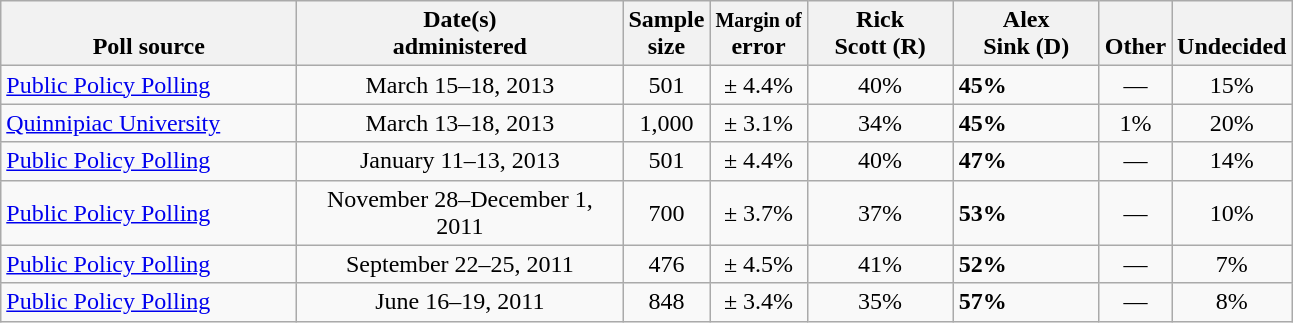<table class="wikitable">
<tr valign= bottom>
<th style="width:190px;">Poll source</th>
<th style="width:210px;">Date(s)<br>administered</th>
<th class=small>Sample<br>size</th>
<th><small>Margin of</small><br>error</th>
<th style="width:90px;">Rick<br>Scott (R)</th>
<th style="width:90px;">Alex<br>Sink (D)</th>
<th>Other</th>
<th>Undecided</th>
</tr>
<tr>
<td><a href='#'>Public Policy Polling</a></td>
<td align=center>March 15–18, 2013</td>
<td align=center>501</td>
<td align=center>± 4.4%</td>
<td align=center>40%</td>
<td><strong>45%</strong></td>
<td align=center>—</td>
<td align=center>15%</td>
</tr>
<tr>
<td><a href='#'>Quinnipiac University</a></td>
<td align=center>March 13–18, 2013</td>
<td align=center>1,000</td>
<td align=center>± 3.1%</td>
<td align=center>34%</td>
<td><strong>45%</strong></td>
<td align=center>1%</td>
<td align=center>20%</td>
</tr>
<tr>
<td><a href='#'>Public Policy Polling</a></td>
<td align=center>January 11–13, 2013</td>
<td align=center>501</td>
<td align=center>± 4.4%</td>
<td align=center>40%</td>
<td><strong>47%</strong></td>
<td align=center>—</td>
<td align=center>14%</td>
</tr>
<tr>
<td><a href='#'>Public Policy Polling</a></td>
<td align=center>November 28–December 1, 2011</td>
<td align=center>700</td>
<td align=center>± 3.7%</td>
<td align=center>37%</td>
<td><strong>53%</strong></td>
<td align=center>—</td>
<td align=center>10%</td>
</tr>
<tr>
<td><a href='#'>Public Policy Polling</a></td>
<td align=center>September 22–25, 2011</td>
<td align=center>476</td>
<td align=center>± 4.5%</td>
<td align=center>41%</td>
<td><strong>52%</strong></td>
<td align=center>—</td>
<td align=center>7%</td>
</tr>
<tr>
<td><a href='#'>Public Policy Polling</a></td>
<td align=center>June 16–19, 2011</td>
<td align=center>848</td>
<td align=center>± 3.4%</td>
<td align=center>35%</td>
<td><strong>57%</strong></td>
<td align=center>—</td>
<td align=center>8%</td>
</tr>
</table>
